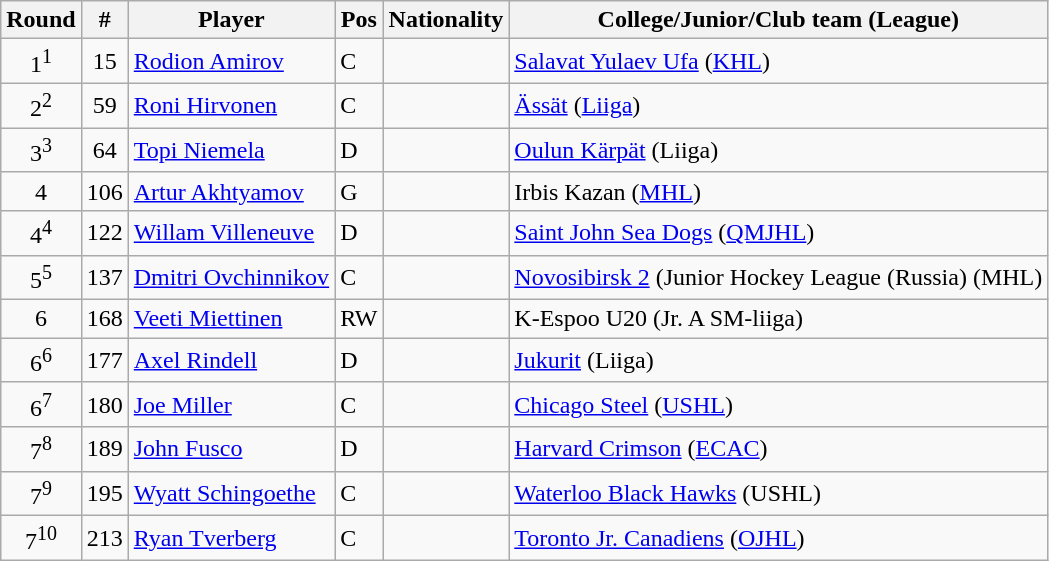<table class="wikitable">
<tr>
<th>Round</th>
<th>#</th>
<th>Player</th>
<th>Pos</th>
<th>Nationality</th>
<th>College/Junior/Club team (League)</th>
</tr>
<tr>
<td style="text-align:center;">1<sup>1</sup></td>
<td style="text-align:center;">15</td>
<td><a href='#'>Rodion Amirov</a></td>
<td>C</td>
<td></td>
<td><a href='#'>Salavat Yulaev Ufa</a> (<a href='#'>KHL</a>)</td>
</tr>
<tr>
<td style="text-align:center;">2<sup>2</sup></td>
<td style="text-align:center;">59</td>
<td><a href='#'>Roni Hirvonen</a></td>
<td>C</td>
<td></td>
<td><a href='#'>Ässät</a> (<a href='#'>Liiga</a>)</td>
</tr>
<tr>
<td style="text-align:center;">3<sup>3</sup></td>
<td style="text-align:center;">64</td>
<td><a href='#'>Topi Niemela</a></td>
<td>D</td>
<td></td>
<td><a href='#'>Oulun Kärpät</a> (Liiga)</td>
</tr>
<tr>
<td style="text-align:center;">4</td>
<td style="text-align:center;">106</td>
<td><a href='#'>Artur Akhtyamov</a></td>
<td>G</td>
<td></td>
<td>Irbis Kazan (<a href='#'>MHL</a>)</td>
</tr>
<tr>
<td style="text-align:center;">4<sup>4</sup></td>
<td style="text-align:center;">122</td>
<td><a href='#'>Willam Villeneuve</a></td>
<td>D</td>
<td></td>
<td><a href='#'>Saint John Sea Dogs</a> (<a href='#'>QMJHL</a>)</td>
</tr>
<tr>
<td style="text-align:center;">5<sup>5</sup></td>
<td style="text-align:center;">137</td>
<td><a href='#'>Dmitri Ovchinnikov</a></td>
<td>C</td>
<td></td>
<td><a href='#'>Novosibirsk 2</a> (Junior Hockey League (Russia) (MHL)</td>
</tr>
<tr>
<td style="text-align:center;">6</td>
<td style="text-align:center;">168</td>
<td><a href='#'>Veeti Miettinen</a></td>
<td>RW</td>
<td></td>
<td>K-Espoo U20 (Jr. A SM-liiga)</td>
</tr>
<tr>
<td style="text-align:center;">6<sup>6</sup></td>
<td style="text-align:center;">177</td>
<td><a href='#'>Axel Rindell</a></td>
<td>D</td>
<td></td>
<td><a href='#'>Jukurit</a> (Liiga)</td>
</tr>
<tr>
<td style="text-align:center;">6<sup>7</sup></td>
<td style="text-align:center;">180</td>
<td><a href='#'>Joe Miller</a></td>
<td>C</td>
<td></td>
<td><a href='#'>Chicago Steel</a> (<a href='#'>USHL</a>)</td>
</tr>
<tr>
<td style="text-align:center;">7<sup>8</sup></td>
<td style="text-align:center;">189</td>
<td><a href='#'>John Fusco</a></td>
<td>D</td>
<td></td>
<td><a href='#'>Harvard Crimson</a> (<a href='#'>ECAC</a>)</td>
</tr>
<tr>
<td style="text-align:center;">7<sup>9</sup></td>
<td style="text-align:center;">195</td>
<td><a href='#'>Wyatt Schingoethe</a></td>
<td>C</td>
<td></td>
<td><a href='#'>Waterloo Black Hawks</a> (USHL)</td>
</tr>
<tr>
<td style="text-align:center;">7<sup>10</sup></td>
<td style="text-align:center;">213</td>
<td><a href='#'>Ryan Tverberg</a></td>
<td>C</td>
<td></td>
<td><a href='#'>Toronto Jr. Canadiens</a> (<a href='#'>OJHL</a>)</td>
</tr>
</table>
